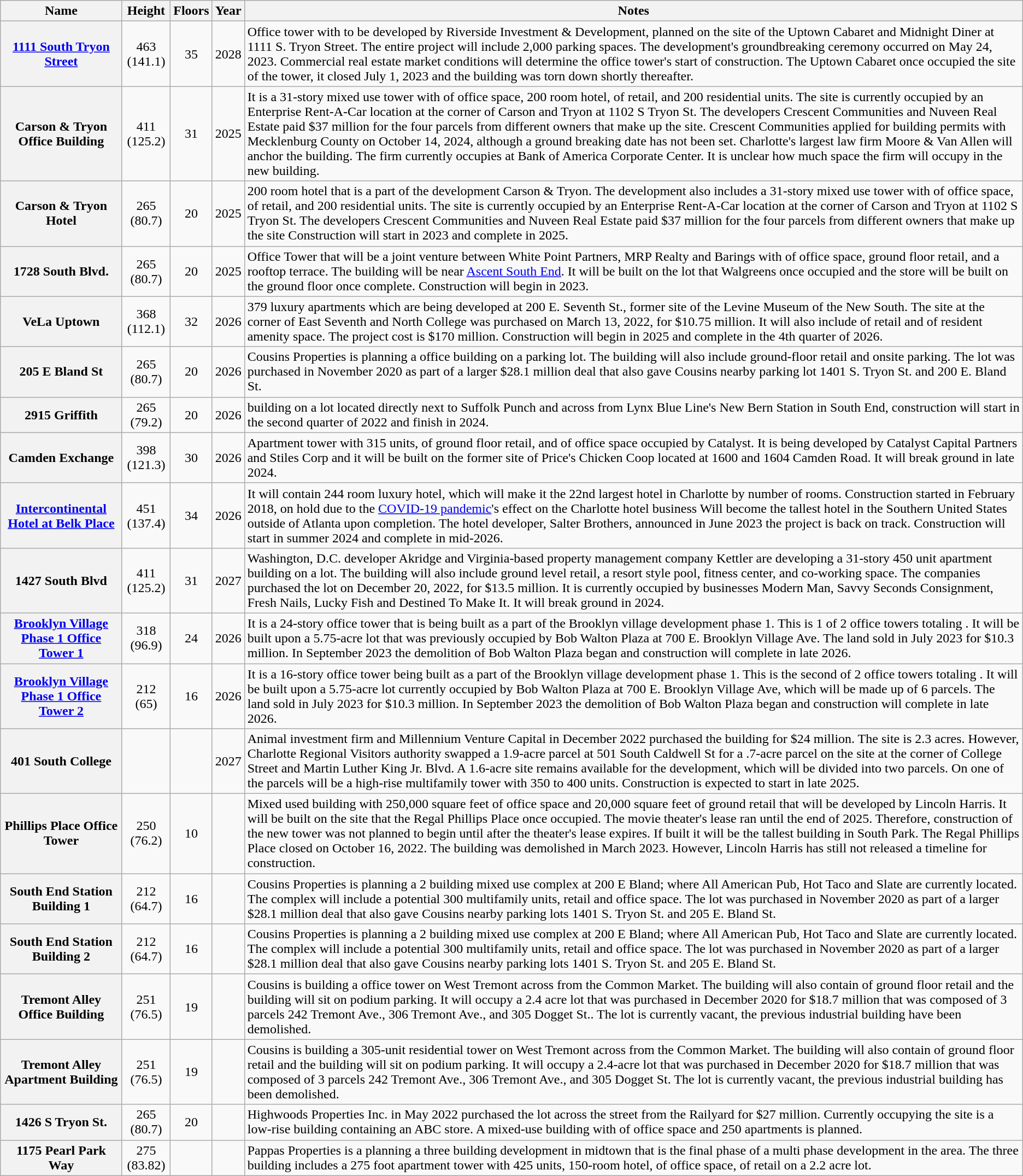<table class="wikitable sortable plainrowheaders">
<tr>
<th scope="col">Name</th>
<th scope="col">Height<br></th>
<th scope="col">Floors</th>
<th scope="col">Year</th>
<th scope="col" class="unsortable">Notes</th>
</tr>
<tr>
<th scope="row"><a href='#'>1111 South Tryon Street</a></th>
<td align="center">463 (141.1)</td>
<td align="center">35</td>
<td align="center">2028</td>
<td>Office tower with  to be developed by Riverside Investment & Development, planned on the  site of the Uptown Cabaret and Midnight Diner at 1111 S. Tryon Street.  The entire project will include 2,000 parking spaces. The development's groundbreaking ceremony occurred on May 24, 2023.  Commercial real estate market conditions will determine the office tower's start of construction.  The Uptown Cabaret once occupied the site of the tower, it closed July 1, 2023 and the building was torn down shortly thereafter.</td>
</tr>
<tr>
<th scope="row">Carson & Tryon Office Building</th>
<td align="center">411 (125.2)</td>
<td align="center">31</td>
<td align="center">2025</td>
<td>It is a 31-story mixed use tower with  of office space, 200 room hotel,  of retail, and 200 residential units.   The  site is currently occupied by an Enterprise Rent-A-Car location at the corner of Carson and Tryon at 1102 S Tryon St.  The developers Crescent Communities and Nuveen Real Estate paid $37 million for the four parcels from different owners that make up the site. Crescent Communities applied for building permits with Mecklenburg County on October 14, 2024, although a ground breaking date has not been set. Charlotte's largest law firm Moore & Van Allen will anchor the building.  The firm currently occupies  at Bank of America Corporate Center.  It is unclear how much space the firm will occupy in the new building.</td>
</tr>
<tr>
<th scope="row">Carson & Tryon Hotel</th>
<td align="center">265 (80.7)</td>
<td align="center">20</td>
<td align="center">2025</td>
<td>200 room hotel that is a part of the development Carson & Tryon.  The development also includes a 31-story mixed use tower with  of office space,  of retail, and 200 residential units.   The  site is currently occupied by an Enterprise Rent-A-Car location at the corner of Carson and Tryon at 1102 S Tryon St.  The developers Crescent Communities and Nuveen Real Estate paid $37 million for the four parcels from different owners that make up the site Construction will start in 2023 and complete in 2025.</td>
</tr>
<tr>
<th scope="row">1728 South Blvd.</th>
<td align="center">265 (80.7)</td>
<td align="center">20</td>
<td align="center">2025</td>
<td>Office Tower that will be a joint venture between White Point Partners, MRP Realty and Barings with  of office space, ground floor retail, and a rooftop terrace.  The building will be near <a href='#'>Ascent South End</a>.  It will be built on the lot that Walgreens once occupied and the store will be built on the ground floor once complete.  Construction will begin in 2023.</td>
</tr>
<tr>
<th scope="row">VeLa Uptown</th>
<td align="center">368 (112.1)</td>
<td align="center">32</td>
<td align="center">2026</td>
<td>379 luxury apartments which are being developed at 200 E. Seventh St., former site of the Levine Museum of the New South.  The  site at the corner of East Seventh and North College was purchased on March 13, 2022, for $10.75 million.  It will also include  of retail and  of resident amenity space.  The project cost is $170 million.  Construction will begin in 2025 and complete in the 4th quarter of 2026.</td>
</tr>
<tr>
<th scope="row">205 E Bland St</th>
<td align="center">265 (80.7)</td>
<td align="center">20</td>
<td align="center">2026</td>
<td>Cousins Properties is planning a  office building on a  parking lot.  The building will also include ground-floor retail and onsite parking.  The lot was purchased in November 2020 as part of a larger $28.1 million deal that also gave Cousins nearby parking lot 1401 S. Tryon St. and 200 E. Bland St.</td>
</tr>
<tr>
<th scope="row">2915 Griffith</th>
<td align="center">265 (79.2)</td>
<td align="center">20</td>
<td align="center">2026</td>
<td> building on a  lot located directly next to Suffolk Punch and across from Lynx Blue Line's New Bern Station in South End, construction will start in the second quarter of 2022 and finish in 2024.</td>
</tr>
<tr>
<th scope="row">Camden Exchange</th>
<td align="center">398 (121.3)</td>
<td align="center">30</td>
<td align="center">2026</td>
<td>Apartment tower with 315 units,  of ground floor retail, and  of office space occupied by Catalyst.  It is being developed by Catalyst Capital Partners and Stiles Corp and it will be built on the former site of Price's Chicken Coop located at 1600 and 1604 Camden Road.  It will break ground in late 2024.</td>
</tr>
<tr>
<th scope="row"><a href='#'>Intercontinental Hotel at Belk Place</a></th>
<td align="center">451 (137.4)</td>
<td align="center">34</td>
<td align="center">2026</td>
<td>It will contain 244 room luxury hotel, which will make it the 22nd largest hotel in Charlotte by number of rooms. Construction started in February 2018, on hold due to the <a href='#'>COVID-19 pandemic</a>'s effect on the Charlotte hotel business Will become the tallest hotel in the Southern United States outside of Atlanta upon completion.  The hotel developer, Salter Brothers, announced in June 2023 the project is back on track.  Construction will start in summer 2024 and complete in mid-2026.</td>
</tr>
<tr>
<th scope="row">1427 South Blvd</th>
<td align="center">411 (125.2)</td>
<td align="center">31</td>
<td align="center">2027</td>
<td>Washington, D.C. developer Akridge and Virginia-based property management company Kettler are developing a 31-story 450 unit apartment building on a  lot.  The building will also include ground level retail, a resort style pool, fitness center, and co-working space. The companies purchased the lot on December 20, 2022, for $13.5 million.  It is currently occupied by businesses Modern Man, Savvy Seconds Consignment, Fresh Nails, Lucky Fish and Destined To Make It.  It will break ground in 2024.</td>
</tr>
<tr>
<th scope="row"><a href='#'>Brooklyn Village Phase 1 Office Tower 1</a></th>
<td align="center">318 (96.9)</td>
<td align="center">24</td>
<td align="center">2026</td>
<td>It is a 24-story office tower that is being built as a part of the Brooklyn village development phase 1.  This is 1 of 2 office towers totaling . It will be built upon a 5.75-acre lot that was previously occupied by Bob Walton Plaza at 700 E. Brooklyn Village Ave. The land sold in July 2023 for $10.3 million. In September 2023 the demolition of Bob Walton Plaza began and construction will complete in late 2026.</td>
</tr>
<tr>
<th scope="row"><a href='#'>Brooklyn Village Phase 1 Office Tower 2</a></th>
<td align="center">212 (65)</td>
<td align="center">16</td>
<td align="center">2026</td>
<td>It is a 16-story office tower being built as a part of the Brooklyn village development phase 1.  This is the second of 2 office towers totaling . It will be built upon a 5.75-acre lot currently occupied by Bob Walton Plaza at 700 E. Brooklyn Village Ave, which will be made up of 6 parcels. The land sold in July 2023 for $10.3 million. In September 2023 the demolition of Bob Walton Plaza began and construction will complete in late 2026.</td>
</tr>
<tr>
<th scope="row">401 South College</th>
<td align="center"></td>
<td align="center"></td>
<td align="center">2027</td>
<td>Animal investment firm and Millennium Venture Capital in December 2022 purchased the building for $24 million.  The site is 2.3 acres.  However, Charlotte Regional Visitors authority swapped a 1.9-acre parcel at 501 South Caldwell St for a .7-acre parcel on the site at the corner of College Street and Martin Luther King Jr. Blvd.  A 1.6-acre site remains available for the development, which will be divided into two parcels.  On one of the parcels will be a high-rise multifamily tower with 350 to 400 units.  Construction is expected to start in late 2025.</td>
</tr>
<tr>
<th scope="row">Phillips Place Office Tower</th>
<td align="center">250 (76.2)</td>
<td align="center">10</td>
<td align="center"></td>
<td>Mixed used building with 250,000 square feet of office space and 20,000 square feet of ground retail that will be developed by Lincoln Harris.  It will be built on the  site that the Regal Phillips Place once occupied.  The movie theater's lease ran until the end of 2025.  Therefore, construction of the new tower was not planned to begin until after the theater's lease expires.  If built it will be the tallest building in South Park.  The Regal Phillips Place closed on October 16, 2022.  The building was demolished in March 2023.  However, Lincoln Harris has still not released a timeline for construction.</td>
</tr>
<tr>
<th scope="row">South End Station Building 1</th>
<td align="center">212 (64.7)</td>
<td align="center">16</td>
<td align="center"></td>
<td>Cousins Properties is planning a 2 building  mixed use complex at 200 E Bland; where All American Pub, Hot Taco and Slate are currently located.  The complex will include a potential 300 multifamily units, retail and office space. The lot was purchased in November 2020 as part of a larger $28.1 million deal that also gave Cousins nearby parking lots 1401 S. Tryon St. and 205 E. Bland St.</td>
</tr>
<tr>
<th scope="row">South End Station Building 2</th>
<td align="center">212 (64.7)</td>
<td align="center">16</td>
<td align="center"></td>
<td>Cousins Properties is planning a 2 building  mixed use complex at 200 E Bland; where All American Pub, Hot Taco and Slate are currently located.  The complex will include a potential 300 multifamily units, retail and office space. The lot was purchased in November 2020 as part of a larger $28.1 million deal that also gave Cousins nearby parking lots 1401 S. Tryon St. and 205 E. Bland St.</td>
</tr>
<tr>
<th scope="row">Tremont Alley Office Building</th>
<td align="center">251 (76.5)</td>
<td align="center">19</td>
<td align="center"></td>
<td>Cousins is building a  office tower on West Tremont across from the Common Market.  The building will also contain   of ground floor retail and the building will sit on podium parking.  It will occupy a 2.4 acre lot that was purchased in December 2020 for $18.7 million that was composed of 3 parcels 242 Tremont Ave., 306 Tremont Ave., and 305 Dogget St..  The lot is currently vacant, the previous industrial building have been demolished.</td>
</tr>
<tr>
<th scope="row">Tremont Alley Apartment Building</th>
<td align="center">251 (76.5)</td>
<td align="center">19</td>
<td align="center"></td>
<td>Cousins is building a 305-unit residential tower on West Tremont across from the Common Market.  The building will also contain   of ground floor retail and the building will sit on podium parking.  It will occupy a 2.4-acre lot that was purchased in December 2020 for $18.7 million that was composed of 3 parcels 242 Tremont Ave., 306 Tremont Ave., and 305 Dogget St.  The lot is currently vacant, the previous industrial building has been demolished.</td>
</tr>
<tr>
<th scope="row">1426 S Tryon St.</th>
<td align="center">265 (80.7)</td>
<td align="center">20</td>
<td align="center"></td>
<td>Highwoods Properties Inc. in May 2022 purchased the lot across the street from the Railyard for $27 million.  Currently occupying the site is a low-rise building containing an ABC store. A mixed-use building with  of office space and 250 apartments is planned.</td>
</tr>
<tr>
<th scope="row">1175 Pearl Park Way</th>
<td align="center">275 (83.82)</td>
<td align="center"></td>
<td align="center"></td>
<td>Pappas Properties is a planning a three building development in midtown that is the final phase of a multi phase development in the area.  The three building includes a 275 foot apartment tower with 425 units, 150-room hotel,  of office space,  of retail on a 2.2 acre lot.</td>
</tr>
</table>
